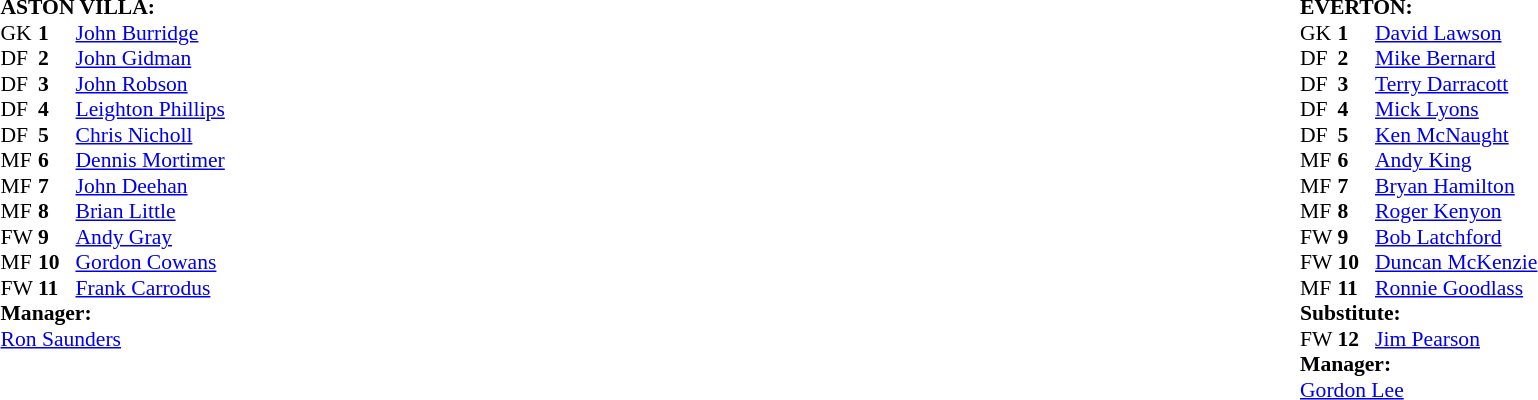<table width="100%">
<tr>
<td valign="top" width="50%"><br><table style="font-size: 90%" cellspacing="0" cellpadding="0">
<tr>
<td colspan="4"><strong>ASTON VILLA:</strong></td>
</tr>
<tr>
<th width="25"></th>
<th width="25"></th>
</tr>
<tr>
<td>GK</td>
<td><strong>1</strong></td>
<td><a href='#'>John Burridge</a></td>
</tr>
<tr>
<td>DF</td>
<td><strong>2</strong></td>
<td><a href='#'>John Gidman</a></td>
</tr>
<tr>
<td>DF</td>
<td><strong>3</strong></td>
<td><a href='#'>John Robson</a></td>
</tr>
<tr>
<td>DF</td>
<td><strong>4</strong></td>
<td><a href='#'>Leighton Phillips</a></td>
</tr>
<tr>
<td>DF</td>
<td><strong>5</strong></td>
<td><a href='#'>Chris Nicholl</a></td>
</tr>
<tr>
<td>MF</td>
<td><strong>6</strong></td>
<td><a href='#'>Dennis Mortimer</a></td>
</tr>
<tr>
<td>MF</td>
<td><strong>7</strong></td>
<td><a href='#'>John Deehan</a></td>
</tr>
<tr>
<td>MF</td>
<td><strong>8</strong></td>
<td><a href='#'>Brian Little</a></td>
</tr>
<tr>
<td>FW</td>
<td><strong>9</strong></td>
<td><a href='#'>Andy Gray</a></td>
</tr>
<tr>
<td>MF</td>
<td><strong>10</strong></td>
<td><a href='#'>Gordon Cowans</a></td>
</tr>
<tr>
<td>FW</td>
<td><strong>11</strong></td>
<td><a href='#'>Frank Carrodus</a></td>
</tr>
<tr>
<td colspan=4><strong>Manager:</strong></td>
</tr>
<tr>
<td colspan="4"><a href='#'>Ron Saunders</a></td>
</tr>
</table>
</td>
<td valign="top"></td>
<td valign="top" width="50%"><br><table style="font-size: 90%" cellspacing="0" cellpadding="0"  align="center">
<tr>
<td colspan="4"><strong>EVERTON:</strong></td>
</tr>
<tr>
<th width="25"></th>
<th width="25"></th>
</tr>
<tr>
<td>GK</td>
<td><strong>1</strong></td>
<td><a href='#'>David Lawson</a></td>
</tr>
<tr>
<td>DF</td>
<td><strong>2</strong></td>
<td><a href='#'>Mike Bernard</a></td>
</tr>
<tr>
<td>DF</td>
<td><strong>3</strong></td>
<td><a href='#'>Terry Darracott</a></td>
</tr>
<tr>
<td>DF</td>
<td><strong>4</strong></td>
<td><a href='#'>Mick Lyons</a></td>
</tr>
<tr>
<td>DF</td>
<td><strong>5</strong></td>
<td><a href='#'>Ken McNaught</a></td>
</tr>
<tr>
<td>MF</td>
<td><strong>6</strong></td>
<td><a href='#'>Andy King</a></td>
</tr>
<tr>
<td>MF</td>
<td><strong>7</strong></td>
<td><a href='#'>Bryan Hamilton</a></td>
</tr>
<tr>
<td>MF</td>
<td><strong>8</strong></td>
<td><a href='#'>Roger Kenyon</a></td>
</tr>
<tr>
<td>FW</td>
<td><strong>9</strong></td>
<td><a href='#'>Bob Latchford</a></td>
</tr>
<tr>
<td>FW</td>
<td><strong>10</strong></td>
<td><a href='#'>Duncan McKenzie</a></td>
</tr>
<tr>
<td>MF</td>
<td><strong>11</strong></td>
<td><a href='#'>Ronnie Goodlass</a></td>
</tr>
<tr>
<td colspan=3><strong>Substitute:</strong></td>
</tr>
<tr>
<td>FW</td>
<td><strong>12</strong></td>
<td><a href='#'>Jim Pearson</a></td>
</tr>
<tr>
<td colspan=4><strong>Manager:</strong></td>
</tr>
<tr>
<td colspan="4"><a href='#'>Gordon Lee</a></td>
</tr>
</table>
</td>
</tr>
</table>
